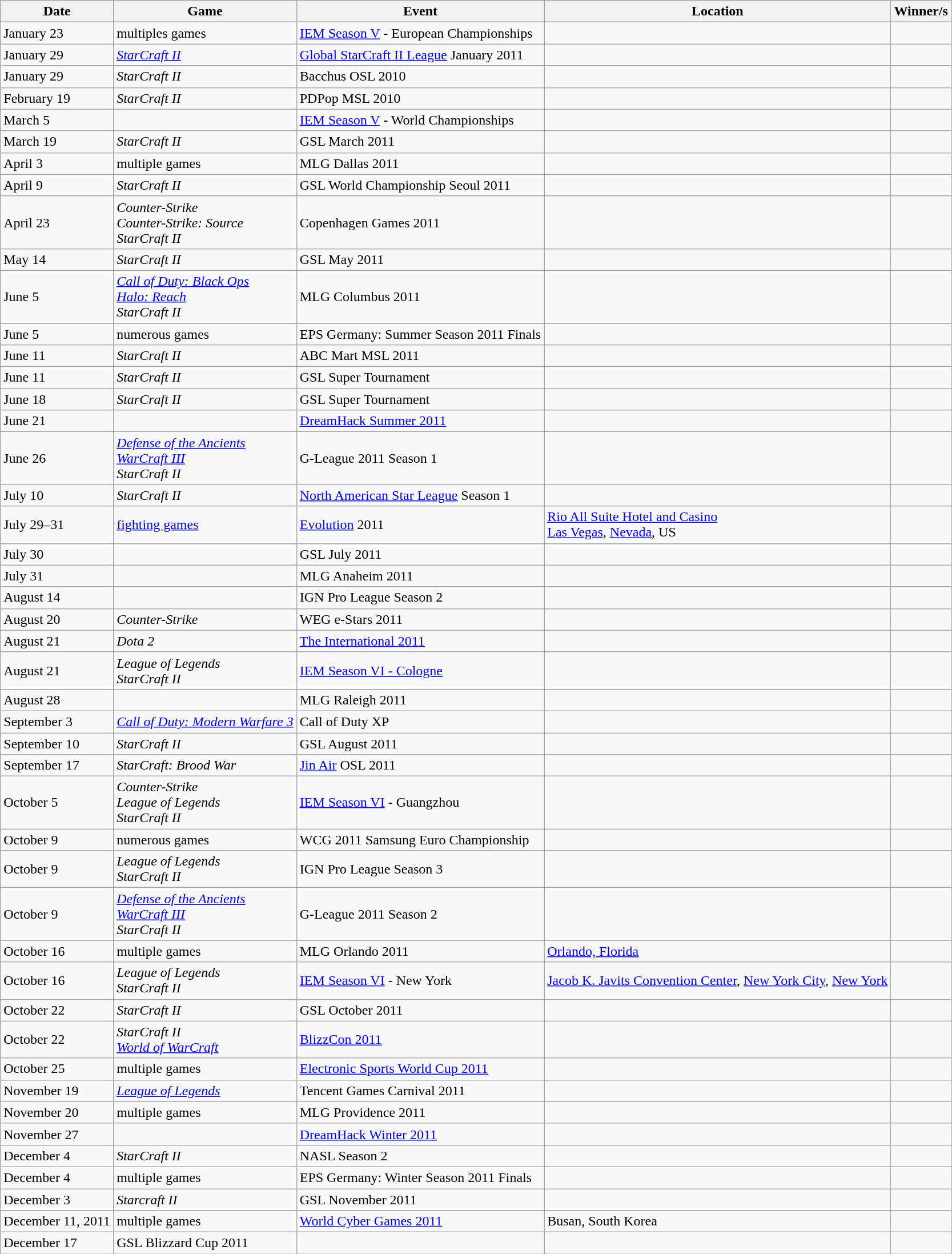<table class="wikitable sortable">
<tr>
<th>Date</th>
<th>Game</th>
<th>Event</th>
<th>Location</th>
<th>Winner/s</th>
</tr>
<tr>
<td>January 23</td>
<td>multiples games</td>
<td><a href='#'>IEM Season V</a> - European Championships</td>
<td></td>
<td></td>
</tr>
<tr>
<td>January 29</td>
<td><em><a href='#'>StarCraft II</a></em></td>
<td><a href='#'>Global StarCraft II League</a> January 2011</td>
<td></td>
<td></td>
</tr>
<tr>
<td>January 29</td>
<td><em>StarCraft II</em></td>
<td>Bacchus OSL 2010</td>
<td></td>
<td></td>
</tr>
<tr>
<td>February 19</td>
<td><em>StarCraft II</em></td>
<td>PDPop MSL 2010</td>
<td></td>
<td></td>
</tr>
<tr>
<td>March 5</td>
<td></td>
<td><a href='#'>IEM Season V</a> - World Championships</td>
<td></td>
<td></td>
</tr>
<tr>
<td>March 19</td>
<td><em>StarCraft II</em></td>
<td>GSL March 2011</td>
<td></td>
<td></td>
</tr>
<tr>
<td>April 3</td>
<td>multiple games</td>
<td>MLG Dallas 2011</td>
<td></td>
<td></td>
</tr>
<tr>
<td>April 9</td>
<td><em>StarCraft II</em></td>
<td>GSL World Championship Seoul 2011</td>
<td></td>
<td></td>
</tr>
<tr>
<td>April 23</td>
<td><em>Counter-Strike</em> <br> <em>Counter-Strike: Source</em> <br> <em>StarCraft II</em></td>
<td>Copenhagen Games 2011</td>
<td></td>
<td></td>
</tr>
<tr>
<td>May 14</td>
<td><em>StarCraft II</em></td>
<td>GSL May 2011</td>
<td></td>
<td></td>
</tr>
<tr>
<td>June 5</td>
<td><em><a href='#'>Call of Duty: Black Ops</a></em> <br> <em><a href='#'>Halo: Reach</a></em> <br> <em>StarCraft II</em></td>
<td>MLG Columbus 2011</td>
<td></td>
<td></td>
</tr>
<tr>
<td>June 5</td>
<td>numerous games</td>
<td>EPS Germany: Summer Season 2011 Finals</td>
<td></td>
<td></td>
</tr>
<tr>
<td>June 11</td>
<td><em>StarCraft II</em></td>
<td>ABC Mart MSL 2011</td>
<td></td>
<td></td>
</tr>
<tr>
<td>June 11</td>
<td><em>StarCraft II</em></td>
<td>GSL Super Tournament</td>
<td></td>
<td></td>
</tr>
<tr>
<td>June 18</td>
<td><em>StarCraft II</em></td>
<td>GSL Super Tournament</td>
<td></td>
<td></td>
</tr>
<tr>
<td>June 21</td>
<td></td>
<td><a href='#'>DreamHack Summer 2011</a></td>
<td></td>
<td></td>
</tr>
<tr>
<td>June 26</td>
<td><em><a href='#'>Defense of the Ancients</a></em> <br> <em><a href='#'>WarCraft III</a></em> <br> <em>StarCraft II</em></td>
<td>G-League 2011 Season 1</td>
<td></td>
<td></td>
</tr>
<tr>
<td>July 10</td>
<td><em>StarCraft II</em></td>
<td><a href='#'>North American Star League</a> Season 1</td>
<td></td>
<td></td>
</tr>
<tr>
<td>July 29–31</td>
<td><a href='#'>fighting games</a></td>
<td><a href='#'>Evolution</a> 2011</td>
<td><a href='#'>Rio All Suite Hotel and Casino</a><br><a href='#'>Las Vegas</a>, <a href='#'>Nevada</a>, US</td>
<td></td>
</tr>
<tr>
<td>July 30</td>
<td></td>
<td>GSL July 2011</td>
<td></td>
<td></td>
</tr>
<tr>
<td>July 31</td>
<td></td>
<td>MLG Anaheim 2011</td>
<td></td>
<td></td>
</tr>
<tr>
<td>August 14</td>
<td></td>
<td>IGN Pro League Season 2</td>
<td></td>
<td></td>
</tr>
<tr>
<td>August 20</td>
<td><em>Counter-Strike</em></td>
<td>WEG e-Stars 2011</td>
<td></td>
<td></td>
</tr>
<tr>
<td>August 21</td>
<td><em>Dota 2</em></td>
<td><a href='#'>The International 2011</a></td>
<td></td>
<td></td>
</tr>
<tr>
<td>August 21</td>
<td><em>League of Legends</em> <br> <em>StarCraft II</em></td>
<td><a href='#'>IEM Season VI - Cologne</a></td>
<td></td>
<td></td>
</tr>
<tr>
<td>August 28</td>
<td></td>
<td>MLG Raleigh 2011</td>
<td></td>
<td></td>
</tr>
<tr>
<td>September 3</td>
<td><em><a href='#'>Call of Duty: Modern Warfare 3</a></em></td>
<td>Call of Duty XP</td>
<td></td>
<td></td>
</tr>
<tr>
<td>September 10</td>
<td><em>StarCraft II</em></td>
<td>GSL August 2011</td>
<td></td>
<td></td>
</tr>
<tr>
<td>September 17</td>
<td><em>StarCraft: Brood War</em></td>
<td><a href='#'>Jin Air</a> OSL 2011</td>
<td></td>
<td></td>
</tr>
<tr>
<td>October 5</td>
<td><em>Counter-Strike</em> <br> <em>League of Legends</em> <br> <em>StarCraft II</em></td>
<td><a href='#'>IEM Season VI</a> - Guangzhou</td>
<td></td>
<td></td>
</tr>
<tr>
<td>October 9</td>
<td>numerous games</td>
<td>WCG 2011 Samsung Euro Championship</td>
<td></td>
<td></td>
</tr>
<tr>
<td>October 9</td>
<td><em>League of Legends</em> <br> <em>StarCraft II</em></td>
<td>IGN Pro League Season 3</td>
<td></td>
<td></td>
</tr>
<tr>
<td>October 9</td>
<td><em><a href='#'>Defense of the Ancients</a></em> <br> <em><a href='#'>WarCraft III</a></em> <br> <em>StarCraft II</em></td>
<td>G-League 2011 Season 2</td>
<td></td>
<td></td>
</tr>
<tr>
<td>October 16</td>
<td>multiple games</td>
<td>MLG Orlando 2011</td>
<td><a href='#'>Orlando, Florida</a></td>
<td></td>
</tr>
<tr>
<td>October 16</td>
<td><em>League of Legends</em> <br> <em>StarCraft II</em></td>
<td><a href='#'>IEM Season VI</a> - New York</td>
<td><a href='#'>Jacob K. Javits Convention Center</a>, <a href='#'>New York City</a>, <a href='#'>New York</a></td>
<td></td>
</tr>
<tr>
<td>October 22</td>
<td><em>StarCraft II</em></td>
<td>GSL October 2011</td>
<td></td>
<td></td>
</tr>
<tr>
<td>October 22</td>
<td><em>StarCraft II</em> <br> <em><a href='#'>World of WarCraft</a></em></td>
<td><a href='#'>BlizzCon 2011</a></td>
<td></td>
<td></td>
</tr>
<tr>
<td>October 25</td>
<td>multiple games</td>
<td><a href='#'>Electronic Sports World Cup 2011</a></td>
<td></td>
<td></td>
</tr>
<tr>
<td>November 19</td>
<td><em><a href='#'>League of Legends</a></em></td>
<td>Tencent Games Carnival 2011</td>
<td></td>
<td></td>
</tr>
<tr>
<td>November 20</td>
<td>multiple games</td>
<td>MLG Providence 2011</td>
<td></td>
<td></td>
</tr>
<tr>
<td>November 27</td>
<td></td>
<td><a href='#'>DreamHack Winter 2011</a></td>
<td></td>
<td></td>
</tr>
<tr>
<td>December 4</td>
<td><em>StarCraft II</em></td>
<td>NASL Season 2</td>
<td></td>
<td></td>
</tr>
<tr>
<td>December 4</td>
<td>multiple games</td>
<td>EPS Germany: Winter Season 2011 Finals</td>
<td></td>
<td></td>
</tr>
<tr>
<td>December 3</td>
<td><em>Starcraft II</em></td>
<td>GSL November 2011</td>
<td></td>
<td></td>
</tr>
<tr>
<td>December 11, 2011</td>
<td>multiple games</td>
<td><a href='#'>World Cyber Games 2011</a></td>
<td>Busan, South Korea</td>
<td></td>
</tr>
<tr>
<td>December 17</td>
<td>GSL Blizzard Cup 2011</td>
<td></td>
<td></td>
<td></td>
</tr>
</table>
